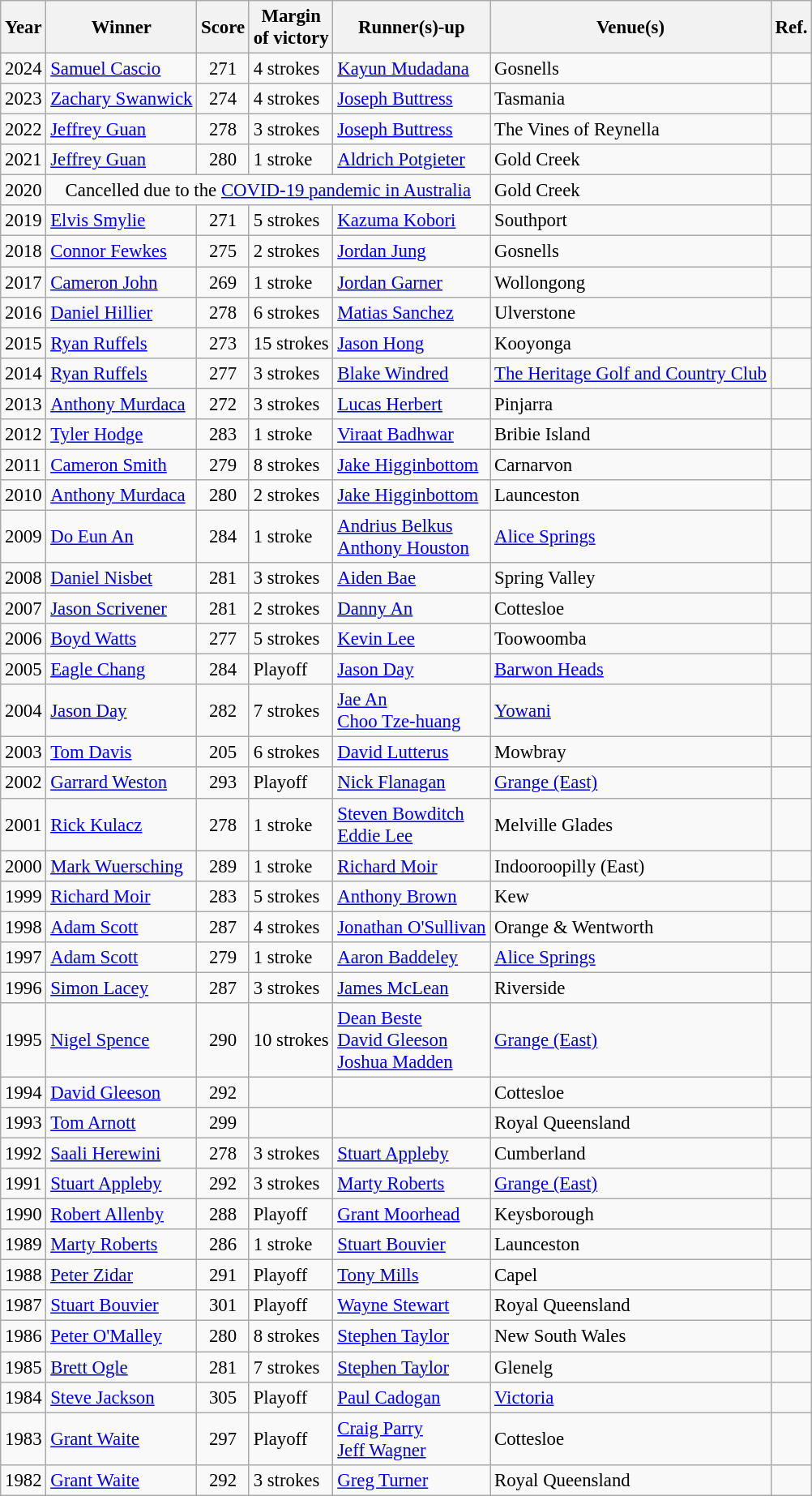<table class="wikitable sortable" style="font-size: 95%;">
<tr>
<th>Year</th>
<th>Winner</th>
<th>Score</th>
<th>Margin<br>of victory</th>
<th>Runner(s)-up</th>
<th>Venue(s)</th>
<th>Ref.</th>
</tr>
<tr>
<td>2024</td>
<td> <a href='#'>Samuel Cascio</a></td>
<td align=center>271</td>
<td>4 strokes</td>
<td> <a href='#'>Kayun Mudadana</a></td>
<td>Gosnells</td>
<td></td>
</tr>
<tr>
<td>2023</td>
<td> <a href='#'>Zachary Swanwick</a></td>
<td align=center>274</td>
<td>4 strokes</td>
<td> <a href='#'>Joseph Buttress</a></td>
<td>Tasmania</td>
<td></td>
</tr>
<tr>
<td>2022</td>
<td> <a href='#'>Jeffrey Guan</a></td>
<td align=center>278</td>
<td>3 strokes</td>
<td> <a href='#'>Joseph Buttress</a></td>
<td>The Vines of Reynella</td>
<td></td>
</tr>
<tr>
<td>2021</td>
<td> <a href='#'>Jeffrey Guan</a></td>
<td align=center>280</td>
<td>1 stroke</td>
<td> <a href='#'>Aldrich Potgieter</a></td>
<td>Gold Creek</td>
<td></td>
</tr>
<tr>
<td>2020</td>
<td colspan="4"align="center">Cancelled due to the <a href='#'>COVID-19 pandemic in Australia</a></td>
<td>Gold Creek</td>
<td></td>
</tr>
<tr>
<td>2019</td>
<td> <a href='#'>Elvis Smylie</a></td>
<td align=center>271</td>
<td>5 strokes</td>
<td> <a href='#'>Kazuma Kobori</a></td>
<td>Southport</td>
<td></td>
</tr>
<tr>
<td>2018</td>
<td> <a href='#'>Connor Fewkes</a></td>
<td align=center>275</td>
<td>2 strokes</td>
<td> <a href='#'>Jordan Jung</a></td>
<td>Gosnells</td>
<td></td>
</tr>
<tr>
<td>2017</td>
<td> <a href='#'>Cameron John</a></td>
<td align=center>269</td>
<td>1 stroke</td>
<td> <a href='#'>Jordan Garner</a></td>
<td>Wollongong</td>
<td></td>
</tr>
<tr>
<td>2016</td>
<td> <a href='#'>Daniel Hillier</a></td>
<td align=center>278</td>
<td>6 strokes</td>
<td> <a href='#'>Matias Sanchez</a></td>
<td>Ulverstone</td>
<td></td>
</tr>
<tr>
<td>2015</td>
<td> <a href='#'>Ryan Ruffels</a></td>
<td align=center>273</td>
<td>15 strokes</td>
<td> <a href='#'>Jason Hong</a></td>
<td>Kooyonga</td>
<td></td>
</tr>
<tr>
<td>2014</td>
<td> <a href='#'>Ryan Ruffels</a></td>
<td align=center>277</td>
<td>3 strokes</td>
<td> <a href='#'>Blake Windred</a></td>
<td><a href='#'>The Heritage Golf and Country Club</a></td>
<td></td>
</tr>
<tr>
<td>2013</td>
<td> <a href='#'>Anthony Murdaca</a></td>
<td align=center>272</td>
<td>3 strokes</td>
<td> <a href='#'>Lucas Herbert</a></td>
<td>Pinjarra</td>
<td></td>
</tr>
<tr>
<td>2012</td>
<td> <a href='#'>Tyler Hodge</a></td>
<td align=center>283</td>
<td>1 stroke</td>
<td> <a href='#'>Viraat Badhwar</a></td>
<td>Bribie Island</td>
<td></td>
</tr>
<tr>
<td>2011</td>
<td> <a href='#'>Cameron Smith</a></td>
<td align=center>279</td>
<td>8 strokes</td>
<td> <a href='#'>Jake Higginbottom</a></td>
<td>Carnarvon</td>
<td></td>
</tr>
<tr>
<td>2010</td>
<td> <a href='#'>Anthony Murdaca</a></td>
<td align=center>280</td>
<td>2 strokes</td>
<td> <a href='#'>Jake Higginbottom</a></td>
<td>Launceston</td>
<td></td>
</tr>
<tr>
<td>2009</td>
<td> <a href='#'>Do Eun An</a></td>
<td align=center>284</td>
<td>1 stroke</td>
<td> <a href='#'>Andrius Belkus</a><br> <a href='#'>Anthony Houston</a></td>
<td><a href='#'>Alice Springs</a></td>
<td></td>
</tr>
<tr>
<td>2008</td>
<td> <a href='#'>Daniel Nisbet</a></td>
<td align=center>281</td>
<td>3 strokes</td>
<td> <a href='#'>Aiden Bae</a></td>
<td>Spring Valley</td>
<td></td>
</tr>
<tr>
<td>2007</td>
<td> <a href='#'>Jason Scrivener</a></td>
<td align=center>281</td>
<td>2 strokes</td>
<td> <a href='#'>Danny An</a></td>
<td>Cottesloe</td>
<td></td>
</tr>
<tr>
<td>2006</td>
<td> <a href='#'>Boyd Watts</a></td>
<td align=center>277</td>
<td>5 strokes</td>
<td> <a href='#'>Kevin Lee</a></td>
<td>Toowoomba</td>
<td></td>
</tr>
<tr>
<td>2005</td>
<td> <a href='#'>Eagle Chang</a></td>
<td align=center>284</td>
<td>Playoff</td>
<td> <a href='#'>Jason Day</a></td>
<td><a href='#'>Barwon Heads</a></td>
<td></td>
</tr>
<tr>
<td>2004</td>
<td> <a href='#'>Jason Day</a></td>
<td align=center>282</td>
<td>7 strokes</td>
<td> <a href='#'>Jae An</a><br> <a href='#'>Choo Tze-huang</a></td>
<td><a href='#'>Yowani</a></td>
<td></td>
</tr>
<tr>
<td>2003</td>
<td> <a href='#'>Tom Davis</a></td>
<td align=center>205</td>
<td>6 strokes</td>
<td> <a href='#'>David Lutterus</a></td>
<td>Mowbray</td>
<td></td>
</tr>
<tr>
<td>2002</td>
<td> <a href='#'>Garrard Weston</a></td>
<td align=center>293</td>
<td>Playoff</td>
<td> <a href='#'>Nick Flanagan</a></td>
<td><a href='#'>Grange (East)</a></td>
<td></td>
</tr>
<tr>
<td>2001</td>
<td> <a href='#'>Rick Kulacz</a></td>
<td align=center>278</td>
<td>1 stroke</td>
<td> <a href='#'>Steven Bowditch</a><br> <a href='#'>Eddie Lee</a></td>
<td>Melville Glades</td>
<td></td>
</tr>
<tr>
<td>2000</td>
<td> <a href='#'>Mark Wuersching</a></td>
<td align=center>289</td>
<td>1 stroke</td>
<td> <a href='#'>Richard Moir</a></td>
<td>Indooroopilly (East)</td>
<td></td>
</tr>
<tr>
<td>1999</td>
<td> <a href='#'>Richard Moir</a></td>
<td align=center>283</td>
<td>5 strokes</td>
<td> <a href='#'>Anthony Brown</a></td>
<td>Kew</td>
<td></td>
</tr>
<tr>
<td>1998</td>
<td> <a href='#'>Adam Scott</a></td>
<td align=center>287</td>
<td>4 strokes</td>
<td> <a href='#'>Jonathan O'Sullivan</a></td>
<td>Orange & Wentworth</td>
<td></td>
</tr>
<tr>
<td>1997</td>
<td> <a href='#'>Adam Scott</a></td>
<td align=center>279</td>
<td>1 stroke</td>
<td> <a href='#'>Aaron Baddeley</a></td>
<td><a href='#'>Alice Springs</a></td>
<td></td>
</tr>
<tr>
<td>1996</td>
<td> <a href='#'>Simon Lacey</a></td>
<td align=center>287</td>
<td>3 strokes</td>
<td> <a href='#'>James McLean</a></td>
<td>Riverside</td>
<td></td>
</tr>
<tr>
<td>1995</td>
<td> <a href='#'>Nigel Spence</a></td>
<td align=center>290</td>
<td>10 strokes</td>
<td> <a href='#'>Dean Beste</a><br> <a href='#'>David Gleeson</a><br> <a href='#'>Joshua Madden</a></td>
<td><a href='#'>Grange (East)</a></td>
<td></td>
</tr>
<tr>
<td>1994</td>
<td> <a href='#'>David Gleeson</a></td>
<td align=center>292</td>
<td></td>
<td></td>
<td>Cottesloe</td>
<td></td>
</tr>
<tr>
<td>1993</td>
<td> <a href='#'>Tom Arnott</a></td>
<td align=center>299</td>
<td></td>
<td></td>
<td>Royal Queensland</td>
<td></td>
</tr>
<tr>
<td>1992</td>
<td> <a href='#'>Saali Herewini</a></td>
<td align=center>278</td>
<td>3 strokes</td>
<td> <a href='#'>Stuart Appleby</a></td>
<td>Cumberland</td>
<td></td>
</tr>
<tr>
<td>1991</td>
<td> <a href='#'>Stuart Appleby</a></td>
<td align=center>292</td>
<td>3 strokes</td>
<td> <a href='#'>Marty Roberts</a></td>
<td><a href='#'>Grange (East)</a></td>
<td></td>
</tr>
<tr>
<td>1990</td>
<td> <a href='#'>Robert Allenby</a></td>
<td align=center>288</td>
<td>Playoff</td>
<td> <a href='#'>Grant Moorhead</a></td>
<td>Keysborough</td>
<td></td>
</tr>
<tr>
<td>1989</td>
<td> <a href='#'>Marty Roberts</a></td>
<td align=center>286</td>
<td>1 stroke</td>
<td> <a href='#'>Stuart Bouvier</a></td>
<td>Launceston</td>
<td></td>
</tr>
<tr>
<td>1988</td>
<td> <a href='#'>Peter Zidar</a></td>
<td align=center>291</td>
<td>Playoff</td>
<td> <a href='#'>Tony Mills</a></td>
<td>Capel</td>
<td></td>
</tr>
<tr>
<td>1987</td>
<td> <a href='#'>Stuart Bouvier</a></td>
<td align=center>301</td>
<td>Playoff</td>
<td> <a href='#'>Wayne Stewart</a></td>
<td>Royal Queensland</td>
<td></td>
</tr>
<tr>
<td>1986</td>
<td> <a href='#'>Peter O'Malley</a></td>
<td align=center>280</td>
<td>8 strokes</td>
<td> <a href='#'>Stephen Taylor</a></td>
<td>New South Wales</td>
<td></td>
</tr>
<tr>
<td>1985</td>
<td> <a href='#'>Brett Ogle</a></td>
<td align=center>281</td>
<td>7 strokes</td>
<td> <a href='#'>Stephen Taylor</a></td>
<td>Glenelg</td>
<td></td>
</tr>
<tr>
<td>1984</td>
<td> <a href='#'>Steve Jackson</a></td>
<td align=center>305</td>
<td>Playoff</td>
<td> <a href='#'>Paul Cadogan</a></td>
<td><a href='#'>Victoria</a></td>
<td></td>
</tr>
<tr>
<td>1983</td>
<td> <a href='#'>Grant Waite</a></td>
<td align=center>297</td>
<td>Playoff</td>
<td> <a href='#'>Craig Parry</a><br> <a href='#'>Jeff Wagner</a></td>
<td>Cottesloe</td>
<td></td>
</tr>
<tr>
<td>1982</td>
<td> <a href='#'>Grant Waite</a></td>
<td align=center>292</td>
<td>3 strokes</td>
<td> <a href='#'>Greg Turner</a></td>
<td>Royal Queensland</td>
<td></td>
</tr>
</table>
